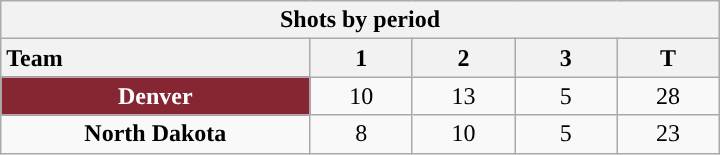<table class="wikitable" style="width:30em; text-align:right;">
<tr>
<th colspan=6>Shots by period</th>
</tr>
<tr>
<th style="width:10em; text-align:left;">Team</th>
<th style="width:3em;">1</th>
<th style="width:3em;">2</th>
<th style="width:3em;">3</th>
<th style="width:3em;">T</th>
</tr>
<tr>
<td align=center style="color:white; background:#862633; "><strong>Denver</strong></td>
<td align=center>10</td>
<td align=center>13</td>
<td align=center>5</td>
<td align=center>28</td>
</tr>
<tr>
<td align=center><strong>North Dakota</strong></td>
<td align=center>8</td>
<td align=center>10</td>
<td align=center>5</td>
<td align=center>23</td>
</tr>
</table>
